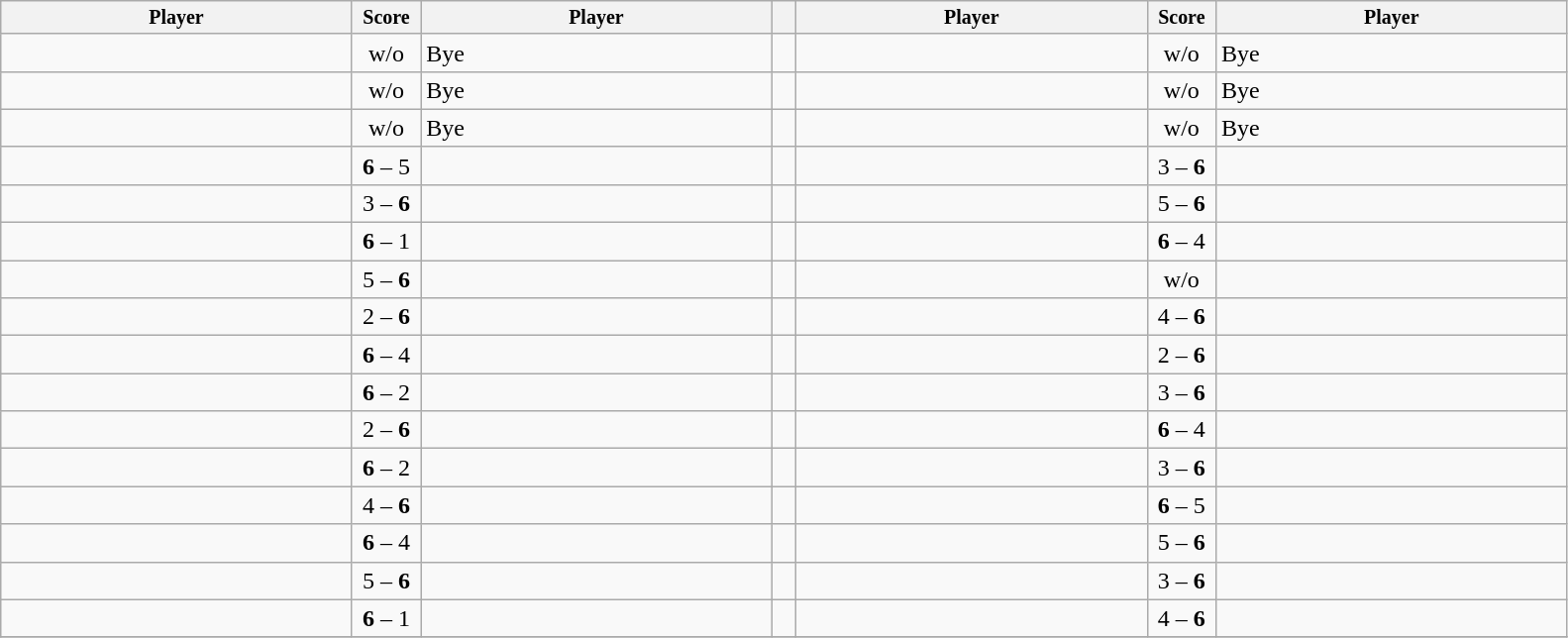<table class="wikitable">
<tr style="font-size:10pt;font-weight:bold">
<th width=230>Player</th>
<th width=40>Score</th>
<th width=230>Player</th>
<th width=10></th>
<th width=230>Player</th>
<th width=40>Score</th>
<th width=230>Player</th>
</tr>
<tr>
<td align=right></td>
<td align=center>w/o</td>
<td>Bye</td>
<td></td>
<td align=right></td>
<td align=center>w/o</td>
<td>Bye</td>
</tr>
<tr>
<td align=right></td>
<td align=center>w/o</td>
<td>Bye</td>
<td></td>
<td align=right></td>
<td align=center>w/o</td>
<td>Bye</td>
</tr>
<tr>
<td align=right></td>
<td align=center>w/o</td>
<td>Bye</td>
<td></td>
<td align=right></td>
<td align=center>w/o</td>
<td>Bye</td>
</tr>
<tr>
<td align=right></td>
<td align=center><strong>6</strong> – 5</td>
<td></td>
<td></td>
<td align=right></td>
<td align=center>3 – <strong>6</strong></td>
<td></td>
</tr>
<tr>
<td align=right></td>
<td align=center>3 – <strong>6</strong></td>
<td></td>
<td></td>
<td align=right></td>
<td align=center>5 – <strong>6</strong></td>
<td></td>
</tr>
<tr>
<td align=right></td>
<td align=center><strong>6</strong> – 1</td>
<td></td>
<td></td>
<td align=right></td>
<td align=center><strong>6</strong> – 4</td>
<td></td>
</tr>
<tr>
<td align=right></td>
<td align=center>5 – <strong>6</strong></td>
<td></td>
<td></td>
<td align=right></td>
<td align=center>w/o</td>
<td></td>
</tr>
<tr>
<td align=right></td>
<td align=center>2 – <strong>6</strong></td>
<td></td>
<td></td>
<td align=right></td>
<td align=center>4 – <strong>6</strong></td>
<td></td>
</tr>
<tr>
<td align=right></td>
<td align=center><strong>6</strong> – 4</td>
<td></td>
<td></td>
<td align=right></td>
<td align=center>2 – <strong>6</strong></td>
<td></td>
</tr>
<tr>
<td align=right></td>
<td align=center><strong>6</strong> – 2</td>
<td></td>
<td></td>
<td align=right></td>
<td align=center>3 – <strong>6</strong></td>
<td></td>
</tr>
<tr>
<td align=right></td>
<td align=center>2 – <strong>6</strong></td>
<td></td>
<td></td>
<td align=right></td>
<td align=center><strong>6</strong> – 4</td>
<td></td>
</tr>
<tr>
<td align=right></td>
<td align=center><strong>6</strong> – 2</td>
<td></td>
<td></td>
<td align=right></td>
<td align=center>3 – <strong>6</strong></td>
<td></td>
</tr>
<tr>
<td align=right></td>
<td align=center>4 – <strong>6</strong></td>
<td></td>
<td></td>
<td align=right></td>
<td align=center><strong>6</strong> – 5</td>
<td></td>
</tr>
<tr>
<td align=right></td>
<td align=center><strong>6</strong> – 4</td>
<td></td>
<td></td>
<td align=right></td>
<td align=center>5 – <strong>6</strong></td>
<td></td>
</tr>
<tr>
<td align=right></td>
<td align=center>5 – <strong>6</strong></td>
<td></td>
<td></td>
<td align=right></td>
<td align=center>3 – <strong>6</strong></td>
<td></td>
</tr>
<tr>
<td align=right></td>
<td align=center><strong>6</strong> – 1</td>
<td></td>
<td></td>
<td align=right></td>
<td align=center>4 – <strong>6</strong></td>
<td></td>
</tr>
<tr>
</tr>
</table>
